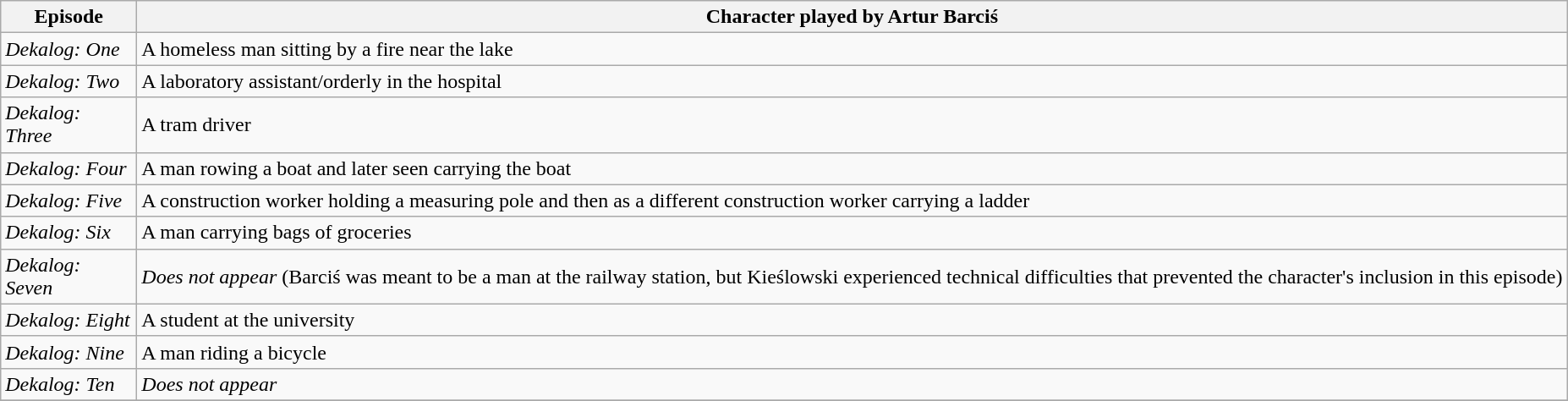<table class="wikitable" style"font-size:85%">
<tr>
<th width="100">Episode</th>
<th>Character played by Artur Barciś</th>
</tr>
<tr>
<td><em>Dekalog: One</em></td>
<td>A homeless man sitting by a fire near the lake</td>
</tr>
<tr>
<td><em>Dekalog: Two</em></td>
<td>A laboratory assistant/orderly in the hospital</td>
</tr>
<tr>
<td><em>Dekalog: Three</em></td>
<td>A tram driver</td>
</tr>
<tr>
<td><em>Dekalog: Four</em></td>
<td>A man rowing a boat and later seen carrying the boat</td>
</tr>
<tr>
<td><em>Dekalog: Five</em></td>
<td>A construction worker holding a measuring pole and then as a different construction worker carrying a ladder</td>
</tr>
<tr>
<td><em>Dekalog: Six</em></td>
<td>A man carrying bags of groceries</td>
</tr>
<tr>
<td><em>Dekalog: Seven</em></td>
<td><em>Does not appear</em> (Barciś was meant to be a man at the railway station, but Kieślowski experienced technical difficulties that prevented the character's inclusion in this episode)</td>
</tr>
<tr>
<td><em>Dekalog: Eight</em></td>
<td>A student at the university</td>
</tr>
<tr>
<td><em>Dekalog: Nine</em></td>
<td>A man riding a bicycle</td>
</tr>
<tr>
<td><em>Dekalog: Ten</em></td>
<td><em>Does not appear</em></td>
</tr>
<tr>
</tr>
</table>
